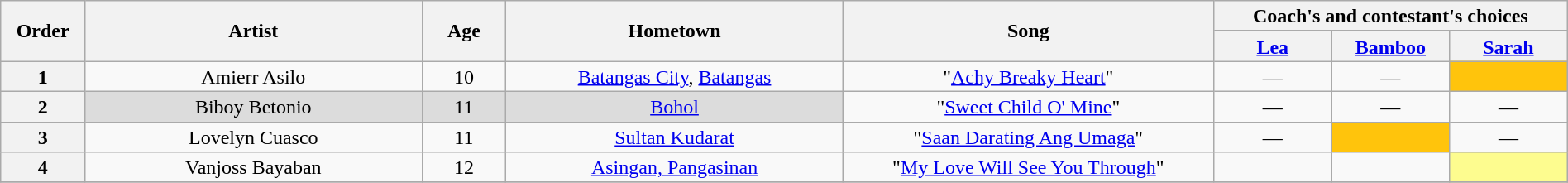<table class="wikitable" style="text-align:center; line-height:17px; width:100%;">
<tr>
<th rowspan="2" scope="col" width="05%">Order</th>
<th rowspan="2" scope="col" width="20%">Artist</th>
<th rowspan="2" scope="col" width="05%">Age</th>
<th rowspan="2" scope="col" width="20%">Hometown</th>
<th rowspan="2" scope="col" width="22%">Song</th>
<th colspan="3" scope="col" width="28%">Coach's and contestant's choices</th>
</tr>
<tr>
<th width="07%"><a href='#'>Lea</a></th>
<th width="07%"><a href='#'>Bamboo</a></th>
<th width="07%"><a href='#'>Sarah</a></th>
</tr>
<tr>
<th>1</th>
<td>Amierr Asilo</td>
<td>10</td>
<td><a href='#'>Batangas City</a>, <a href='#'>Batangas</a></td>
<td>"<a href='#'>Achy Breaky Heart</a>"</td>
<td>—</td>
<td>—</td>
<td style="background:#FFC40C;"><strong></strong></td>
</tr>
<tr>
<th>2</th>
<td style="background:#DCDCDC;">Biboy Betonio</td>
<td style="background:#DCDCDC;">11</td>
<td style="background:#DCDCDC;"><a href='#'>Bohol</a></td>
<td>"<a href='#'>Sweet Child O' Mine</a>"</td>
<td>—</td>
<td>—</td>
<td>—</td>
</tr>
<tr>
<th>3</th>
<td>Lovelyn Cuasco</td>
<td>11</td>
<td><a href='#'>Sultan Kudarat</a></td>
<td>"<a href='#'>Saan Darating Ang Umaga</a>"</td>
<td>—</td>
<td style="background:#FFC40C;"><strong></strong></td>
<td>—</td>
</tr>
<tr>
<th>4</th>
<td>Vanjoss Bayaban</td>
<td>12</td>
<td><a href='#'>Asingan, Pangasinan</a></td>
<td>"<a href='#'>My Love Will See You Through</a>"</td>
<td><strong></strong></td>
<td><strong></strong></td>
<td style="background:#fdfc8f;"><strong></strong></td>
</tr>
<tr>
</tr>
</table>
